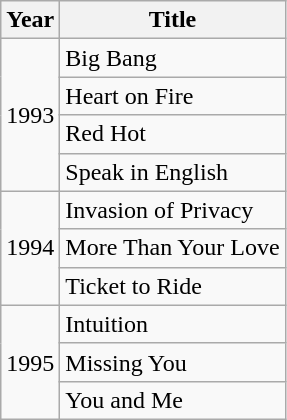<table class="wikitable">
<tr>
<th>Year</th>
<th>Title</th>
</tr>
<tr>
<td rowspan="4">1993</td>
<td>Big Bang</td>
</tr>
<tr>
<td>Heart on Fire</td>
</tr>
<tr>
<td>Red Hot</td>
</tr>
<tr>
<td>Speak in English</td>
</tr>
<tr>
<td rowspan="3">1994</td>
<td>Invasion of Privacy</td>
</tr>
<tr>
<td>More Than Your Love</td>
</tr>
<tr>
<td>Ticket to Ride</td>
</tr>
<tr>
<td rowspan="3">1995</td>
<td>Intuition</td>
</tr>
<tr>
<td>Missing You</td>
</tr>
<tr>
<td>You and Me</td>
</tr>
</table>
